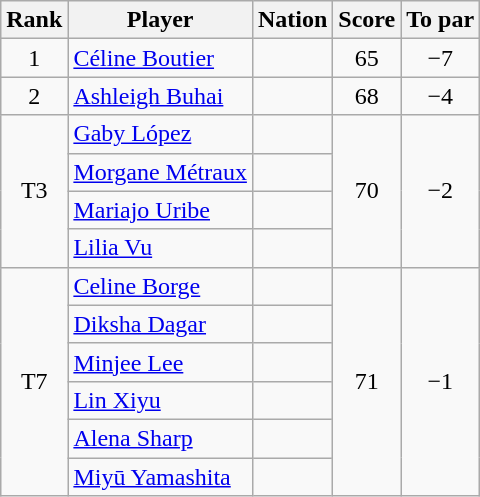<table class="wikitable">
<tr>
<th>Rank</th>
<th>Player</th>
<th>Nation</th>
<th>Score</th>
<th>To par</th>
</tr>
<tr>
<td align=center>1</td>
<td><a href='#'>Céline Boutier</a></td>
<td></td>
<td align=center>65</td>
<td align=center>−7</td>
</tr>
<tr>
<td align=center>2</td>
<td><a href='#'>Ashleigh Buhai</a></td>
<td></td>
<td align=center>68</td>
<td align=center>−4</td>
</tr>
<tr>
<td rowspan=4 align=center>T3</td>
<td><a href='#'>Gaby López</a></td>
<td></td>
<td rowspan=4 align=center>70</td>
<td rowspan=4 align=center>−2</td>
</tr>
<tr>
<td><a href='#'>Morgane Métraux</a></td>
<td></td>
</tr>
<tr>
<td><a href='#'>Mariajo Uribe</a></td>
<td></td>
</tr>
<tr>
<td><a href='#'>Lilia Vu</a></td>
<td></td>
</tr>
<tr>
<td rowspan=6 align=center>T7</td>
<td><a href='#'>Celine Borge</a></td>
<td></td>
<td rowspan=6 align=center>71</td>
<td rowspan=6 align=center>−1</td>
</tr>
<tr>
<td><a href='#'>Diksha Dagar</a></td>
<td></td>
</tr>
<tr>
<td><a href='#'>Minjee Lee</a></td>
<td></td>
</tr>
<tr>
<td><a href='#'>Lin Xiyu</a></td>
<td></td>
</tr>
<tr>
<td><a href='#'>Alena Sharp</a></td>
<td></td>
</tr>
<tr>
<td><a href='#'>Miyū Yamashita</a></td>
<td></td>
</tr>
</table>
